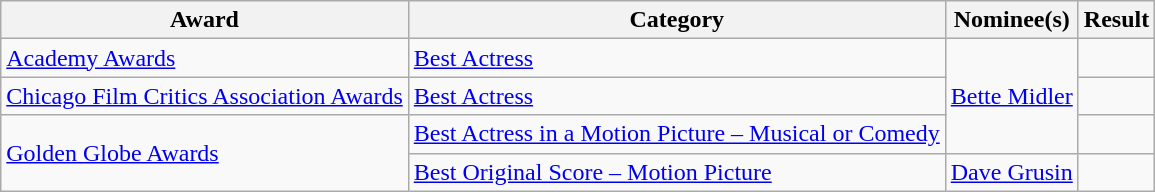<table class="wikitable">
<tr>
<th>Award</th>
<th>Category</th>
<th>Nominee(s)</th>
<th>Result</th>
</tr>
<tr>
<td><a href='#'>Academy Awards</a></td>
<td><a href='#'>Best Actress</a></td>
<td rowspan="3"><a href='#'>Bette Midler</a></td>
<td></td>
</tr>
<tr>
<td><a href='#'>Chicago Film Critics Association Awards</a></td>
<td><a href='#'>Best Actress</a></td>
<td></td>
</tr>
<tr>
<td rowspan="2"><a href='#'>Golden Globe Awards</a></td>
<td><a href='#'>Best Actress in a Motion Picture – Musical or Comedy</a></td>
<td></td>
</tr>
<tr>
<td><a href='#'>Best Original Score – Motion Picture</a></td>
<td><a href='#'>Dave Grusin</a></td>
<td></td>
</tr>
</table>
